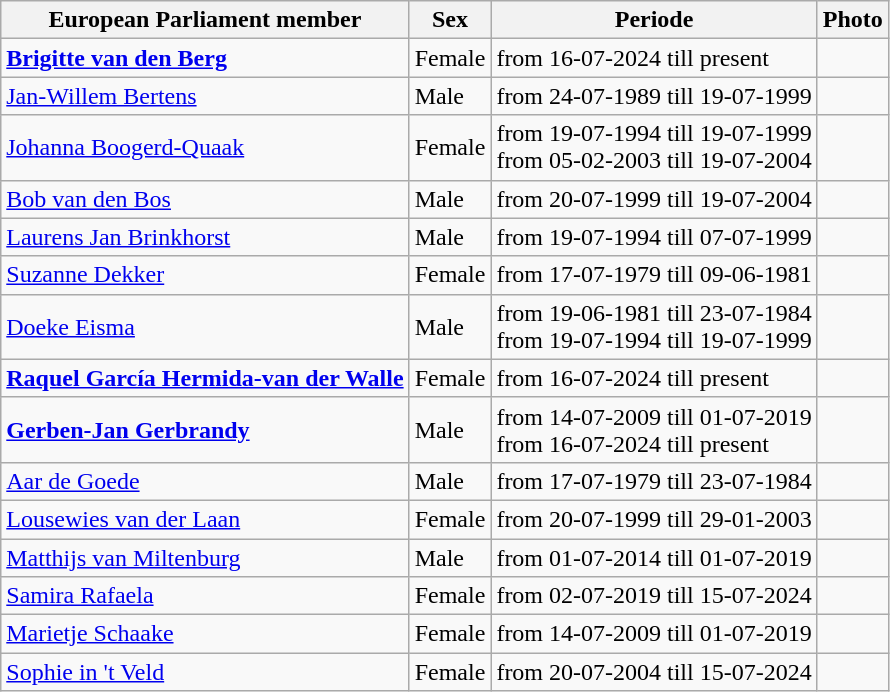<table class="wikitable vatop">
<tr>
<th>European Parliament member</th>
<th>Sex</th>
<th>Periode</th>
<th>Photo</th>
</tr>
<tr>
<td><strong><a href='#'>Brigitte van den Berg</a></strong></td>
<td>Female</td>
<td>from 16-07-2024 till present</td>
<td></td>
</tr>
<tr>
<td><a href='#'>Jan-Willem Bertens</a></td>
<td>Male</td>
<td>from 24-07-1989 till 19-07-1999</td>
<td></td>
</tr>
<tr>
<td><a href='#'>Johanna Boogerd-Quaak</a></td>
<td>Female</td>
<td>from 19-07-1994 till 19-07-1999 <br>from 05-02-2003 till 19-07-2004</td>
<td></td>
</tr>
<tr>
<td><a href='#'>Bob van den Bos</a></td>
<td>Male</td>
<td>from 20-07-1999 till 19-07-2004</td>
<td></td>
</tr>
<tr>
<td><a href='#'>Laurens Jan Brinkhorst</a></td>
<td>Male</td>
<td>from 19-07-1994 till 07-07-1999</td>
<td></td>
</tr>
<tr>
<td><a href='#'>Suzanne Dekker</a></td>
<td>Female</td>
<td>from 17-07-1979 till 09-06-1981</td>
<td></td>
</tr>
<tr>
<td><a href='#'>Doeke Eisma</a></td>
<td>Male</td>
<td>from 19-06-1981 till 23-07-1984<br>from 19-07-1994 till 19-07-1999</td>
<td></td>
</tr>
<tr>
<td><strong><a href='#'>Raquel García Hermida-van der Walle</a></strong></td>
<td>Female</td>
<td>from 16-07-2024 till present</td>
<td></td>
</tr>
<tr>
<td><strong><a href='#'>Gerben-Jan Gerbrandy</a></strong></td>
<td>Male</td>
<td>from 14-07-2009 till 01-07-2019<br>from 16-07-2024 till present</td>
<td></td>
</tr>
<tr>
<td><a href='#'>Aar de Goede</a></td>
<td>Male</td>
<td>from 17-07-1979 till 23-07-1984</td>
<td></td>
</tr>
<tr>
<td><a href='#'>Lousewies van der Laan</a></td>
<td>Female</td>
<td>from 20-07-1999 till 29-01-2003</td>
<td></td>
</tr>
<tr>
<td><a href='#'>Matthijs van Miltenburg</a></td>
<td>Male</td>
<td>from 01-07-2014 till 01-07-2019</td>
<td></td>
</tr>
<tr>
<td><a href='#'>Samira Rafaela</a></td>
<td>Female</td>
<td>from 02-07-2019 till 15-07-2024</td>
<td></td>
</tr>
<tr>
<td><a href='#'>Marietje Schaake</a></td>
<td>Female</td>
<td>from 14-07-2009 till 01-07-2019</td>
<td></td>
</tr>
<tr>
<td><a href='#'>Sophie in 't Veld</a></td>
<td>Female</td>
<td>from 20-07-2004 till 15-07-2024</td>
<td></td>
</tr>
</table>
